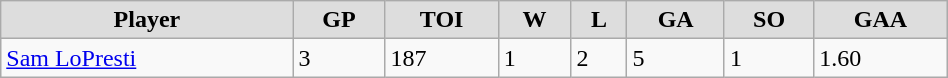<table class="wikitable" width="50%">
<tr align="center"  bgcolor="#dddddd">
<td><strong>Player</strong></td>
<td><strong>GP</strong></td>
<td><strong>TOI</strong></td>
<td><strong>W</strong></td>
<td><strong>L</strong></td>
<td><strong>GA</strong></td>
<td><strong>SO</strong></td>
<td><strong>GAA</strong></td>
</tr>
<tr>
<td><a href='#'>Sam LoPresti</a></td>
<td>3</td>
<td>187</td>
<td>1</td>
<td>2</td>
<td>5</td>
<td>1</td>
<td>1.60</td>
</tr>
</table>
